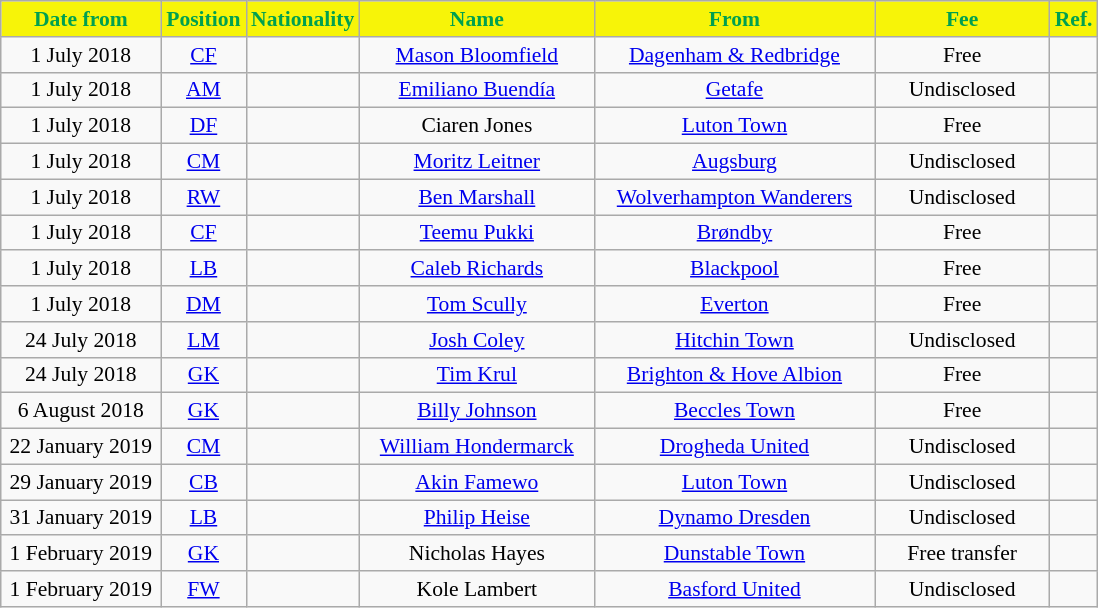<table class="wikitable"  style="text-align:center; font-size:90%; ">
<tr>
<th style="background:#F7F408; color:#00A050; width:100px;">Date from</th>
<th style="background:#F7F408; color:#00A050; width:50px;">Position</th>
<th style="background:#F7F408; color:#00A050; width:50px;">Nationality</th>
<th style="background:#F7F408; color:#00A050; width:150px;">Name</th>
<th style="background:#F7F408; color:#00A050; width:180px;">From</th>
<th style="background:#F7F408; color:#00A050; width:110px;">Fee</th>
<th style="background:#F7F408; color:#00A050; width:25px;">Ref.</th>
</tr>
<tr>
<td>1 July 2018</td>
<td><a href='#'>CF</a></td>
<td></td>
<td><a href='#'>Mason Bloomfield</a></td>
<td> <a href='#'>Dagenham & Redbridge</a></td>
<td>Free</td>
<td></td>
</tr>
<tr>
<td>1 July 2018</td>
<td><a href='#'>AM</a></td>
<td></td>
<td><a href='#'>Emiliano Buendía</a></td>
<td> <a href='#'>Getafe</a></td>
<td>Undisclosed</td>
<td></td>
</tr>
<tr>
<td>1 July 2018</td>
<td><a href='#'>DF</a></td>
<td></td>
<td>Ciaren Jones</td>
<td> <a href='#'>Luton Town</a></td>
<td>Free</td>
<td></td>
</tr>
<tr>
<td>1 July 2018</td>
<td><a href='#'>CM</a></td>
<td></td>
<td><a href='#'>Moritz Leitner</a></td>
<td> <a href='#'>Augsburg</a></td>
<td>Undisclosed</td>
<td></td>
</tr>
<tr>
<td>1 July 2018</td>
<td><a href='#'>RW</a></td>
<td></td>
<td><a href='#'>Ben Marshall</a></td>
<td> <a href='#'>Wolverhampton Wanderers</a></td>
<td>Undisclosed</td>
<td></td>
</tr>
<tr>
<td>1 July 2018</td>
<td><a href='#'>CF</a></td>
<td></td>
<td><a href='#'>Teemu Pukki</a></td>
<td> <a href='#'>Brøndby</a></td>
<td>Free</td>
<td></td>
</tr>
<tr>
<td>1 July 2018</td>
<td><a href='#'>LB</a></td>
<td></td>
<td><a href='#'>Caleb Richards</a></td>
<td> <a href='#'>Blackpool</a></td>
<td>Free</td>
<td></td>
</tr>
<tr>
<td>1 July 2018</td>
<td><a href='#'>DM</a></td>
<td></td>
<td><a href='#'>Tom Scully</a></td>
<td> <a href='#'>Everton</a></td>
<td>Free</td>
<td></td>
</tr>
<tr>
<td>24 July 2018</td>
<td><a href='#'>LM</a></td>
<td></td>
<td><a href='#'>Josh Coley</a></td>
<td> <a href='#'>Hitchin Town</a></td>
<td>Undisclosed</td>
<td></td>
</tr>
<tr>
<td>24 July 2018</td>
<td><a href='#'>GK</a></td>
<td></td>
<td><a href='#'>Tim Krul</a></td>
<td> <a href='#'>Brighton & Hove Albion</a></td>
<td>Free</td>
<td></td>
</tr>
<tr>
<td>6 August 2018</td>
<td><a href='#'>GK</a></td>
<td></td>
<td><a href='#'>Billy Johnson</a></td>
<td> <a href='#'>Beccles Town</a></td>
<td>Free</td>
<td></td>
</tr>
<tr>
<td>22 January 2019</td>
<td><a href='#'>CM</a></td>
<td></td>
<td><a href='#'>William Hondermarck</a></td>
<td> <a href='#'>Drogheda United</a></td>
<td>Undisclosed</td>
<td></td>
</tr>
<tr>
<td>29 January 2019</td>
<td><a href='#'>CB</a></td>
<td></td>
<td><a href='#'>Akin Famewo</a></td>
<td> <a href='#'>Luton Town</a></td>
<td>Undisclosed</td>
<td></td>
</tr>
<tr>
<td>31 January 2019</td>
<td><a href='#'>LB</a></td>
<td></td>
<td><a href='#'>Philip Heise</a></td>
<td> <a href='#'>Dynamo Dresden</a></td>
<td>Undisclosed</td>
<td></td>
</tr>
<tr>
<td>1 February 2019</td>
<td><a href='#'>GK</a></td>
<td></td>
<td>Nicholas Hayes</td>
<td> <a href='#'>Dunstable Town</a></td>
<td>Free transfer</td>
<td></td>
</tr>
<tr>
<td>1 February 2019</td>
<td><a href='#'>FW</a></td>
<td></td>
<td>Kole Lambert</td>
<td> <a href='#'>Basford United</a></td>
<td>Undisclosed</td>
<td></td>
</tr>
</table>
